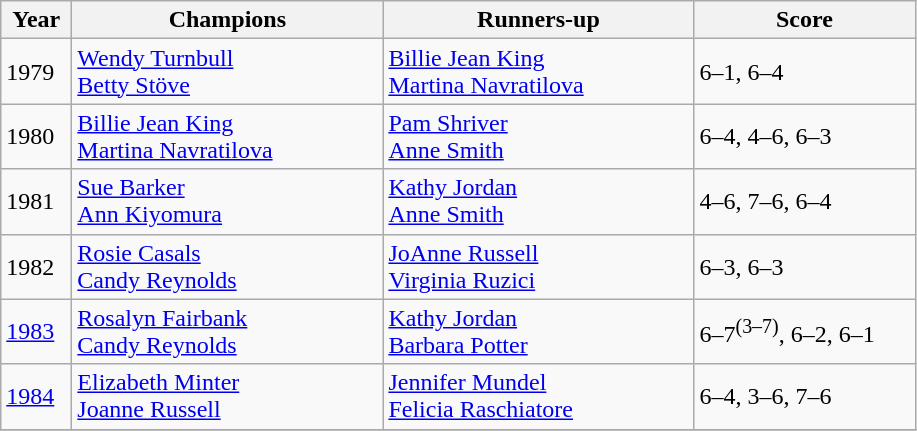<table class="wikitable">
<tr>
<th style="width:40px">Year</th>
<th style="width:200px">Champions</th>
<th style="width:200px">Runners-up</th>
<th style="width:140px" class="unsortable">Score</th>
</tr>
<tr>
<td>1979</td>
<td> <a href='#'>Wendy Turnbull</a> <br>  <a href='#'>Betty Stöve</a></td>
<td> <a href='#'>Billie Jean King</a> <br>   <a href='#'>Martina Navratilova</a></td>
<td>6–1, 6–4</td>
</tr>
<tr>
<td>1980</td>
<td> <a href='#'>Billie Jean King</a> <br>  <a href='#'>Martina Navratilova</a></td>
<td> <a href='#'>Pam Shriver</a> <br>  <a href='#'>Anne Smith</a></td>
<td>6–4, 4–6, 6–3</td>
</tr>
<tr>
<td>1981</td>
<td> <a href='#'>Sue Barker</a> <br>  <a href='#'>Ann Kiyomura</a></td>
<td> <a href='#'>Kathy Jordan</a> <br>   <a href='#'>Anne Smith</a></td>
<td>4–6, 7–6, 6–4</td>
</tr>
<tr>
<td>1982</td>
<td> <a href='#'>Rosie Casals</a> <br>  <a href='#'>Candy Reynolds</a></td>
<td> <a href='#'>JoAnne Russell</a> <br>  <a href='#'>Virginia Ruzici</a></td>
<td>6–3, 6–3</td>
</tr>
<tr>
<td><a href='#'>1983</a></td>
<td> <a href='#'>Rosalyn Fairbank</a> <br>  <a href='#'>Candy Reynolds</a></td>
<td> <a href='#'>Kathy Jordan</a> <br>   <a href='#'>Barbara Potter</a></td>
<td>6–7<sup>(3–7)</sup>, 6–2, 6–1</td>
</tr>
<tr>
<td><a href='#'>1984</a></td>
<td> <a href='#'>Elizabeth Minter</a> <br>  <a href='#'>Joanne Russell</a></td>
<td> <a href='#'>Jennifer Mundel</a> <br>  <a href='#'>Felicia Raschiatore</a></td>
<td>6–4, 3–6, 7–6</td>
</tr>
<tr>
</tr>
</table>
